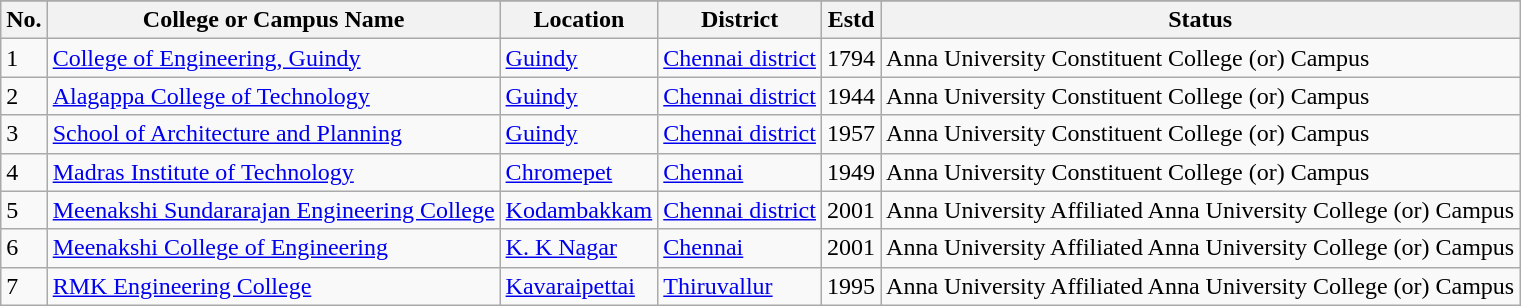<table class="wikitable sortable">
<tr>
</tr>
<tr>
<th>No.</th>
<th>College or Campus Name</th>
<th>Location</th>
<th>District</th>
<th>Estd</th>
<th>Status</th>
</tr>
<tr>
<td>1</td>
<td><a href='#'>College of Engineering, Guindy</a></td>
<td><a href='#'>Guindy</a></td>
<td><a href='#'>Chennai district</a></td>
<td>1794</td>
<td>Anna University Constituent College (or) Campus</td>
</tr>
<tr>
<td>2</td>
<td><a href='#'>Alagappa College of Technology</a></td>
<td><a href='#'>Guindy</a></td>
<td><a href='#'>Chennai district</a></td>
<td>1944</td>
<td>Anna University Constituent College (or) Campus</td>
</tr>
<tr>
<td>3</td>
<td><a href='#'>School of Architecture and Planning</a></td>
<td><a href='#'>Guindy</a></td>
<td><a href='#'>Chennai district</a></td>
<td>1957</td>
<td>Anna University Constituent College (or) Campus</td>
</tr>
<tr>
<td>4</td>
<td><a href='#'>Madras Institute of Technology</a></td>
<td><a href='#'>Chromepet</a></td>
<td><a href='#'>Chennai</a></td>
<td>1949</td>
<td>Anna University Constituent College (or) Campus</td>
</tr>
<tr>
<td>5</td>
<td><a href='#'>Meenakshi Sundararajan Engineering College</a></td>
<td><a href='#'>Kodambakkam</a></td>
<td><a href='#'>Chennai district</a></td>
<td>2001</td>
<td>Anna University Affiliated Anna University College (or) Campus</td>
</tr>
<tr>
<td>6</td>
<td><a href='#'>Meenakshi College of Engineering</a></td>
<td><a href='#'>K. K  Nagar</a></td>
<td><a href='#'>Chennai</a></td>
<td>2001</td>
<td>Anna University Affiliated Anna University College (or) Campus</td>
</tr>
<tr>
<td>7</td>
<td><a href='#'>RMK Engineering College</a></td>
<td><a href='#'>Kavaraipettai</a></td>
<td><a href='#'>Thiruvallur</a></td>
<td>1995</td>
<td>Anna University Affiliated Anna University College (or) Campus</td>
</tr>
</table>
